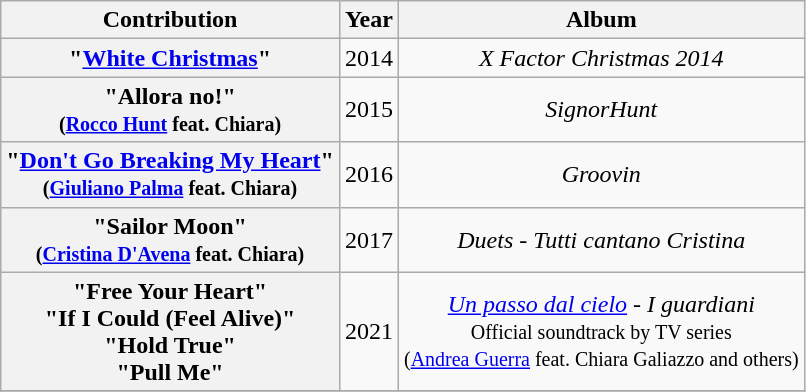<table class="wikitable plainrowheaders" style="text-align:center;" border="1">
<tr>
<th scope="col">Contribution</th>
<th scope="col">Year</th>
<th scope="col">Album</th>
</tr>
<tr>
<th scope="row">"<a href='#'>White Christmas</a>"</th>
<td>2014</td>
<td><em>X Factor Christmas 2014</em></td>
</tr>
<tr>
<th scope="row">"Allora no!"<br><small>(<a href='#'>Rocco Hunt</a> feat. Chiara)</small></th>
<td>2015</td>
<td><em>SignorHunt</em></td>
</tr>
<tr>
<th scope="row">"<a href='#'>Don't Go Breaking My Heart</a>"<br><small>(<a href='#'>Giuliano Palma</a> feat. Chiara)</small></th>
<td>2016</td>
<td><em>Groovin</em></td>
</tr>
<tr>
<th scope="row">"Sailor Moon"<br><small>(<a href='#'>Cristina D'Avena</a> feat. Chiara)</small></th>
<td>2017</td>
<td><em>Duets - Tutti cantano Cristina</em></td>
</tr>
<tr>
<th scope="row">"Free Your Heart"<br>"If I Could (Feel Alive)"<br>"Hold True"<br>"Pull Me"</th>
<td>2021</td>
<td><em><a href='#'>Un passo dal cielo</a> - I guardiani</em> <small><br>Official soundtrack by TV series<br>(<a href='#'>Andrea Guerra</a> feat. Chiara Galiazzo and others)</small></td>
</tr>
<tr>
</tr>
</table>
